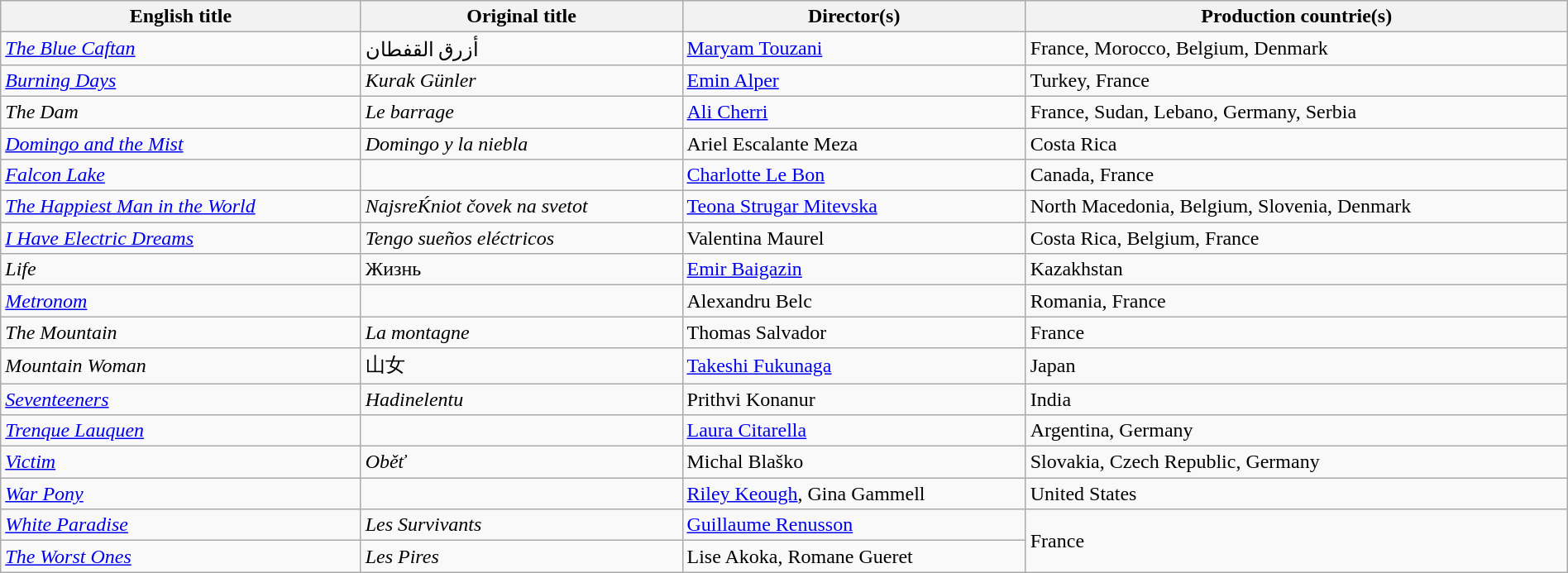<table class="sortable wikitable" style="width:100%; margin-bottom:4px" cellpadding="5">
<tr>
<th scope="col">English title</th>
<th scope="col">Original title</th>
<th scope="col">Director(s)</th>
<th scope="col">Production countrie(s)</th>
</tr>
<tr>
<td><em><a href='#'>The Blue Caftan</a></em></td>
<td>أزرق القفطان</td>
<td><a href='#'>Maryam Touzani</a></td>
<td>France, Morocco, Belgium, Denmark</td>
</tr>
<tr>
<td><em><a href='#'>Burning Days</a></em></td>
<td><em>Kurak Günler</em></td>
<td><a href='#'>Emin Alper</a></td>
<td>Turkey, France</td>
</tr>
<tr>
<td><em>The Dam</em></td>
<td><em>Le barrage</em></td>
<td><a href='#'>Ali Cherri</a></td>
<td>France, Sudan, Lebano, Germany, Serbia</td>
</tr>
<tr>
<td><em><a href='#'>Domingo and the Mist</a></em></td>
<td><em>Domingo y la niebla</em></td>
<td>Ariel Escalante Meza</td>
<td>Costa Rica</td>
</tr>
<tr>
<td><em><a href='#'>Falcon Lake</a></em></td>
<td></td>
<td><a href='#'>Charlotte Le Bon</a></td>
<td>Canada, France</td>
</tr>
<tr>
<td><em><a href='#'>The Happiest Man in the World</a></em></td>
<td><em>NajsreЌniot čovek na svetot</em></td>
<td><a href='#'>Teona Strugar Mitevska</a></td>
<td>North Macedonia, Belgium, Slovenia, Denmark</td>
</tr>
<tr>
<td><em><a href='#'>I Have Electric Dreams</a></em></td>
<td><em>Tengo sueños eléctricos</em></td>
<td>Valentina Maurel</td>
<td>Costa Rica, Belgium, France</td>
</tr>
<tr>
<td><em>Life</em></td>
<td>Жизнь</td>
<td><a href='#'>Emir Baigazin</a></td>
<td>Kazakhstan</td>
</tr>
<tr>
<td><em><a href='#'>Metronom</a></em></td>
<td></td>
<td>Alexandru Belc</td>
<td>Romania, France</td>
</tr>
<tr>
<td><em>The Mountain</em></td>
<td><em>La montagne</em></td>
<td>Thomas Salvador</td>
<td>France</td>
</tr>
<tr>
<td><em>Mountain Woman</em></td>
<td>山女</td>
<td><a href='#'>Takeshi Fukunaga</a></td>
<td>Japan</td>
</tr>
<tr>
<td><em><a href='#'>Seventeeners</a></em></td>
<td><em>Hadinelentu</em></td>
<td>Prithvi Konanur</td>
<td>India</td>
</tr>
<tr>
<td><em><a href='#'>Trenque Lauquen</a></em></td>
<td></td>
<td><a href='#'>Laura Citarella</a></td>
<td>Argentina, Germany</td>
</tr>
<tr>
<td><em><a href='#'>Victim</a></em></td>
<td><em>Oběť</em></td>
<td>Michal Blaško</td>
<td>Slovakia, Czech Republic, Germany</td>
</tr>
<tr>
<td><em><a href='#'>War Pony</a></em></td>
<td></td>
<td><a href='#'>Riley Keough</a>, Gina Gammell</td>
<td>United States</td>
</tr>
<tr>
<td><em><a href='#'>White Paradise</a></em></td>
<td><em>Les Survivants</em></td>
<td><a href='#'>Guillaume Renusson</a></td>
<td rowspan="2">France</td>
</tr>
<tr>
<td><em><a href='#'>The Worst Ones</a></em></td>
<td><em>Les Pires</em></td>
<td>Lise Akoka, Romane Gueret</td>
</tr>
</table>
